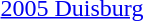<table>
<tr>
<td><a href='#'>2005 Duisburg</a></td>
<td></td>
<td></td>
<td></td>
</tr>
</table>
